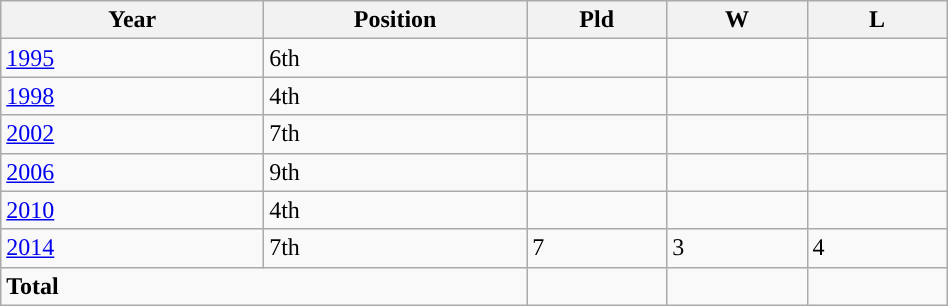<table class="wikitable" style="width: 50%">
<tr>
<th width=15%>Year</th>
<th width=15%>Position</th>
<th width=8%>Pld</th>
<th width=8%>W</th>
<th width=8%>L</th>
</tr>
<tr>
<td> <a href='#'>1995</a></td>
<td>6th</td>
<td></td>
<td></td>
<td></td>
</tr>
<tr>
<td> <a href='#'>1998</a></td>
<td>4th</td>
<td></td>
<td></td>
<td></td>
</tr>
<tr>
<td> <a href='#'>2002</a></td>
<td>7th</td>
<td></td>
<td></td>
<td></td>
</tr>
<tr>
<td> <a href='#'>2006</a></td>
<td>9th</td>
<td></td>
<td></td>
<td></td>
</tr>
<tr>
<td> <a href='#'>2010</a></td>
<td>4th</td>
<td></td>
<td></td>
<td></td>
</tr>
<tr>
<td> <a href='#'>2014</a></td>
<td>7th</td>
<td>7</td>
<td>3</td>
<td>4</td>
</tr>
<tr>
<td colspan=2><strong>Total</strong></td>
<td></td>
<td></td>
<td></td>
</tr>
</table>
